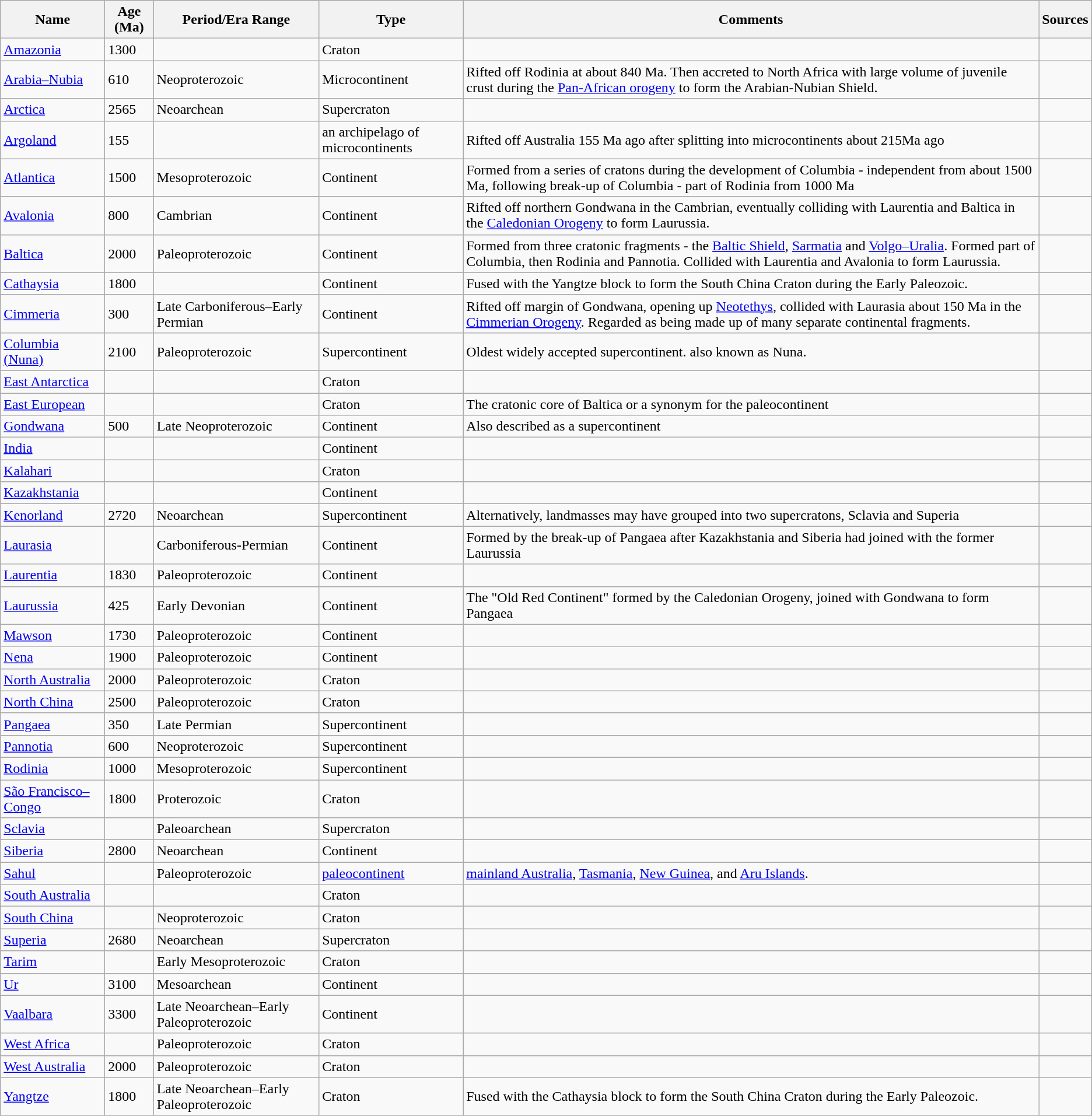<table class="wikitable sortable">
<tr>
<th>Name</th>
<th data-sort-type=number>Age (Ma)</th>
<th>Period/Era Range</th>
<th>Type</th>
<th>Comments</th>
<th>Sources<br></th>
</tr>
<tr>
<td><a href='#'>Amazonia</a></td>
<td>1300</td>
<td></td>
<td>Craton</td>
<td></td>
<td></td>
</tr>
<tr>
<td><a href='#'>Arabia–Nubia</a></td>
<td>610</td>
<td>Neoproterozoic</td>
<td>Microcontinent</td>
<td>Rifted off Rodinia at about 840 Ma. Then accreted to North Africa with large volume of juvenile crust during the <a href='#'>Pan-African orogeny</a> to form the Arabian-Nubian Shield.</td>
<td></td>
</tr>
<tr>
<td><a href='#'>Arctica</a></td>
<td>2565</td>
<td>Neoarchean</td>
<td>Supercraton</td>
<td></td>
<td></td>
</tr>
<tr>
<td><a href='#'>Argoland</a></td>
<td>155</td>
<td></td>
<td>an archipelago of microcontinents</td>
<td>Rifted off Australia 155 Ma ago after splitting into microcontinents about 215Ma ago</td>
<td></td>
</tr>
<tr>
<td><a href='#'>Atlantica</a></td>
<td>1500</td>
<td>Mesoproterozoic</td>
<td>Continent</td>
<td>Formed from a series of cratons during the development of Columbia - independent from about 1500 Ma, following break-up of Columbia - part of Rodinia from 1000 Ma</td>
<td></td>
</tr>
<tr>
<td><a href='#'>Avalonia</a></td>
<td>800</td>
<td>Cambrian</td>
<td>Continent</td>
<td>Rifted off northern Gondwana in the Cambrian, eventually colliding with Laurentia and Baltica in the <a href='#'>Caledonian Orogeny</a> to form Laurussia.</td>
<td></td>
</tr>
<tr>
<td><a href='#'>Baltica</a></td>
<td>2000</td>
<td>Paleoproterozoic</td>
<td>Continent</td>
<td>Formed from three cratonic fragments - the <a href='#'>Baltic Shield</a>, <a href='#'>Sarmatia</a> and <a href='#'>Volgo–Uralia</a>. Formed part of Columbia, then Rodinia and Pannotia. Collided with Laurentia and Avalonia to form Laurussia.</td>
<td></td>
</tr>
<tr>
<td><a href='#'>Cathaysia</a></td>
<td>1800</td>
<td></td>
<td>Continent</td>
<td>Fused with the Yangtze block to form the South China Craton during the Early Paleozoic.</td>
<td></td>
</tr>
<tr>
<td><a href='#'>Cimmeria</a></td>
<td>300</td>
<td>Late Carboniferous–Early Permian</td>
<td>Continent</td>
<td>Rifted off margin of Gondwana, opening up <a href='#'>Neotethys</a>, collided with Laurasia about 150 Ma in the <a href='#'>Cimmerian Orogeny</a>. Regarded as being made up of many separate continental fragments.</td>
<td></td>
</tr>
<tr>
<td><a href='#'>Columbia (Nuna)</a></td>
<td>2100</td>
<td>Paleoproterozoic</td>
<td>Supercontinent</td>
<td>Oldest widely accepted supercontinent. also known as Nuna.</td>
<td></td>
</tr>
<tr>
<td><a href='#'>East Antarctica</a></td>
<td></td>
<td></td>
<td>Craton</td>
<td></td>
<td></td>
</tr>
<tr>
<td><a href='#'>East European</a></td>
<td></td>
<td></td>
<td>Craton</td>
<td>The cratonic core of Baltica or a synonym for the paleocontinent</td>
<td></td>
</tr>
<tr>
<td><a href='#'>Gondwana</a></td>
<td>500</td>
<td>Late Neoproterozoic</td>
<td>Continent</td>
<td>Also described as a supercontinent</td>
<td></td>
</tr>
<tr>
<td><a href='#'>India</a></td>
<td></td>
<td></td>
<td>Continent</td>
<td></td>
<td></td>
</tr>
<tr>
<td><a href='#'>Kalahari</a></td>
<td></td>
<td></td>
<td>Craton</td>
<td></td>
<td></td>
</tr>
<tr>
<td><a href='#'>Kazakhstania</a></td>
<td></td>
<td></td>
<td>Continent</td>
<td></td>
<td></td>
</tr>
<tr>
<td><a href='#'>Kenorland</a></td>
<td>2720</td>
<td>Neoarchean</td>
<td>Supercontinent</td>
<td>Alternatively, landmasses may have grouped into two supercratons, Sclavia and Superia</td>
<td></td>
</tr>
<tr>
<td><a href='#'>Laurasia</a></td>
<td></td>
<td>Carboniferous-Permian</td>
<td>Continent</td>
<td>Formed by the break-up of Pangaea after Kazakhstania and Siberia had joined with the former Laurussia</td>
<td></td>
</tr>
<tr>
<td><a href='#'>Laurentia</a></td>
<td>1830</td>
<td>Paleoproterozoic</td>
<td>Continent</td>
<td></td>
<td></td>
</tr>
<tr>
<td><a href='#'>Laurussia</a></td>
<td>425</td>
<td>Early Devonian</td>
<td>Continent</td>
<td>The "Old Red Continent" formed by the Caledonian Orogeny, joined with Gondwana to form Pangaea</td>
<td></td>
</tr>
<tr>
<td><a href='#'>Mawson</a></td>
<td>1730</td>
<td>Paleoproterozoic</td>
<td>Continent</td>
<td></td>
<td></td>
</tr>
<tr>
<td><a href='#'>Nena</a></td>
<td>1900</td>
<td>Paleoproterozoic</td>
<td>Continent</td>
<td></td>
<td></td>
</tr>
<tr>
<td><a href='#'>North Australia</a></td>
<td>2000</td>
<td>Paleoproterozoic</td>
<td>Craton</td>
<td></td>
<td></td>
</tr>
<tr>
<td><a href='#'>North China</a></td>
<td>2500</td>
<td>Paleoproterozoic</td>
<td>Craton</td>
<td></td>
<td></td>
</tr>
<tr>
<td><a href='#'>Pangaea</a></td>
<td>350</td>
<td>Late Permian</td>
<td>Supercontinent</td>
<td></td>
<td></td>
</tr>
<tr>
<td><a href='#'>Pannotia</a></td>
<td>600</td>
<td>Neoproterozoic</td>
<td>Supercontinent</td>
<td></td>
<td></td>
</tr>
<tr>
<td><a href='#'>Rodinia</a></td>
<td>1000</td>
<td>Mesoproterozoic</td>
<td>Supercontinent</td>
<td></td>
<td></td>
</tr>
<tr>
<td><a href='#'>São Francisco–Congo</a></td>
<td>1800</td>
<td>Proterozoic</td>
<td>Craton</td>
<td></td>
<td></td>
</tr>
<tr>
<td><a href='#'>Sclavia</a></td>
<td></td>
<td>Paleoarchean</td>
<td>Supercraton</td>
<td></td>
<td></td>
</tr>
<tr>
<td><a href='#'>Siberia</a></td>
<td>2800</td>
<td>Neoarchean</td>
<td>Continent</td>
<td></td>
<td></td>
</tr>
<tr>
<td><a href='#'>Sahul</a></td>
<td></td>
<td>Paleoproterozoic</td>
<td><a href='#'>paleocontinent</a></td>
<td><a href='#'>mainland Australia</a>, <a href='#'>Tasmania</a>, <a href='#'>New Guinea</a>, and <a href='#'>Aru Islands</a>.</td>
<td></td>
</tr>
<tr>
<td><a href='#'>South Australia</a></td>
<td></td>
<td></td>
<td>Craton</td>
<td></td>
<td></td>
</tr>
<tr>
<td><a href='#'>South China</a></td>
<td></td>
<td>Neoproterozoic</td>
<td>Craton</td>
<td></td>
<td></td>
</tr>
<tr>
<td><a href='#'>Superia</a></td>
<td>2680</td>
<td>Neoarchean</td>
<td>Supercraton</td>
<td></td>
<td></td>
</tr>
<tr>
<td><a href='#'>Tarim</a></td>
<td></td>
<td>Early Mesoproterozoic</td>
<td>Craton</td>
<td></td>
<td></td>
</tr>
<tr>
<td><a href='#'>Ur</a></td>
<td>3100</td>
<td>Mesoarchean</td>
<td>Continent</td>
<td></td>
<td></td>
</tr>
<tr>
<td><a href='#'>Vaalbara</a></td>
<td>3300</td>
<td>Late Neoarchean–Early Paleoproterozoic</td>
<td>Continent</td>
<td></td>
<td></td>
</tr>
<tr>
<td><a href='#'>West Africa</a></td>
<td></td>
<td>Paleoproterozoic</td>
<td>Craton</td>
<td></td>
<td></td>
</tr>
<tr>
<td><a href='#'>West Australia</a></td>
<td>2000</td>
<td>Paleoproterozoic</td>
<td>Craton</td>
<td></td>
<td></td>
</tr>
<tr>
<td><a href='#'>Yangtze</a></td>
<td>1800</td>
<td>Late Neoarchean–Early Paleoproterozoic</td>
<td>Craton</td>
<td>Fused with the Cathaysia block to form the South China Craton during the Early Paleozoic.</td>
<td></td>
</tr>
</table>
